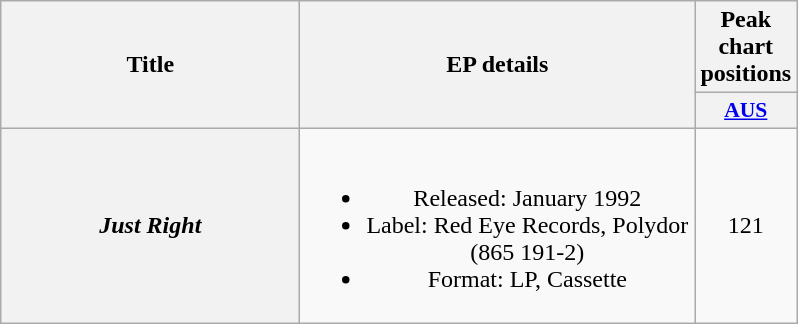<table class="wikitable plainrowheaders" style="text-align:center;">
<tr>
<th scope="col" rowspan="2" style="width:12em;">Title</th>
<th scope="col" rowspan="2" style="width:16em;">EP details</th>
<th scope="col">Peak chart positions</th>
</tr>
<tr>
<th scope="col" style="width:3em;font-size:90%;"><a href='#'>AUS</a><br></th>
</tr>
<tr>
<th scope="row"><em>Just Right</em></th>
<td><br><ul><li>Released: January 1992</li><li>Label: Red Eye Records, Polydor (865 191-2)</li><li>Format: LP, Cassette</li></ul></td>
<td>121</td>
</tr>
</table>
